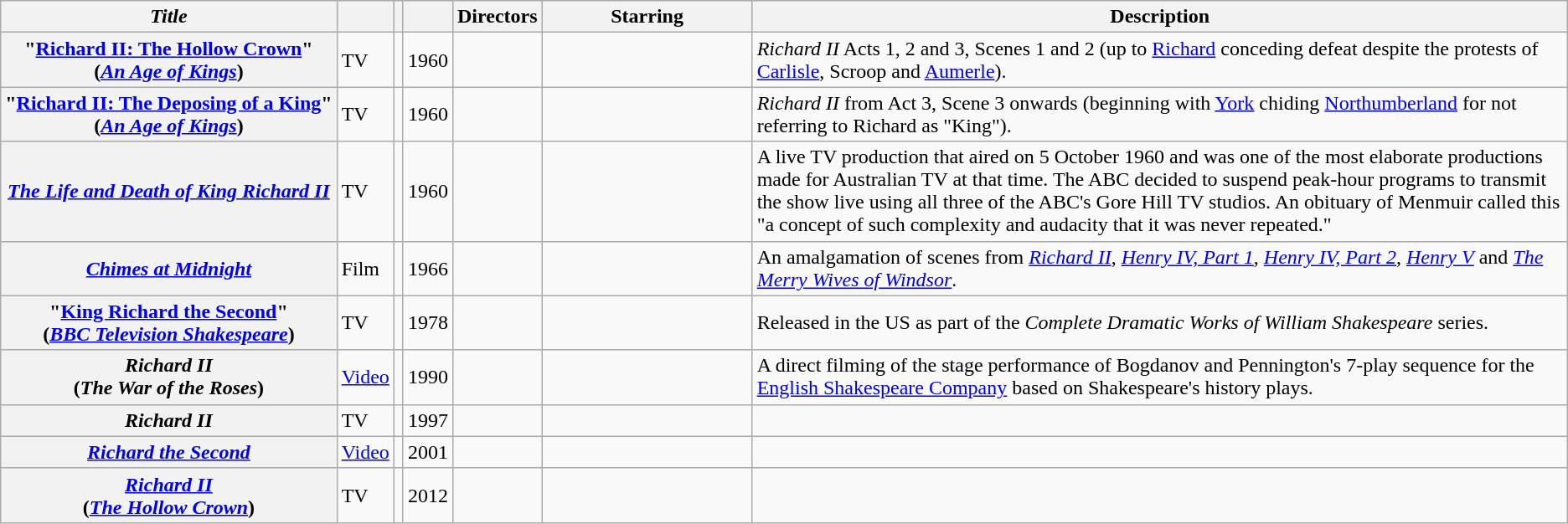<table class="wikitable sortable">
<tr>
<th scope="col"><em>Title</em></th>
<th scope="col"></th>
<th scope="col"></th>
<th scope="col"></th>
<th scope="col" class="unsortable">Directors</th>
<th scope="col" class="unsortable" style="min-width: 10em">Starring</th>
<th scope="col" class="unsortable" style="min-width: 15em">Description</th>
</tr>
<tr>
<th scope="row" style="white-space: nowrap">"<a href='#'>Richard II: The Hollow Crown</a>"<br>(<em><a href='#'>An Age of Kings</a></em>)</th>
<td>TV</td>
<td></td>
<td>1960</td>
<td></td>
<td></td>
<td><em>Richard II</em> Acts 1, 2 and 3, Scenes 1 and 2 (up to <a href='#'>Richard</a> conceding defeat despite the protests of <a href='#'>Carlisle</a>, Scroop and <a href='#'>Aumerle</a>).</td>
</tr>
<tr>
<th scope="row" style="white-space: nowrap">"<a href='#'>Richard II: The Deposing of a King</a>"<br>(<em><a href='#'>An Age of Kings</a></em>)</th>
<td>TV</td>
<td></td>
<td>1960</td>
<td></td>
<td></td>
<td><em>Richard II</em> from Act 3, Scene 3 onwards (beginning with <a href='#'>York</a> chiding <a href='#'>Northumberland</a> for not referring to Richard as "King").</td>
</tr>
<tr>
<th scope="row" style="white-space: nowrap"><em><a href='#'>The Life and Death of King Richard II</a></em></th>
<td>TV</td>
<td></td>
<td>1960</td>
<td></td>
<td></td>
<td>A live TV production that aired on 5 October 1960 and was one of the most elaborate productions made for Australian TV at that time. The ABC decided to suspend peak-hour programs to transmit the show live using all three of the ABC's Gore Hill TV studios. An obituary of Menmuir called this "a concept of such complexity and audacity that it was never repeated."</td>
</tr>
<tr>
<th scope="row" style="white-space: nowrap"><em><a href='#'>Chimes at Midnight</a></em></th>
<td>Film</td>
<td></td>
<td>1966</td>
<td></td>
<td></td>
<td>An amalgamation of scenes from <em><a href='#'>Richard II</a></em>, <em><a href='#'>Henry IV, Part 1</a></em>, <em><a href='#'>Henry IV, Part 2</a></em>, <em><a href='#'>Henry V</a></em> and <em><a href='#'>The Merry Wives of Windsor</a></em>.</td>
</tr>
<tr>
<th scope="row" style="white-space: nowrap">"<a href='#'>King Richard the Second</a>"<br>(<em><a href='#'>BBC Television Shakespeare</a></em>)</th>
<td>TV</td>
<td></td>
<td>1978</td>
<td></td>
<td></td>
<td>Released in the US as part of the <em>Complete Dramatic Works of William Shakespeare</em> series.</td>
</tr>
<tr>
<th scope="row" style="white-space: nowrap"><em>Richard II</em><br>(<em>The War of the Roses</em>)</th>
<td><a href='#'>Video</a></td>
<td></td>
<td>1990</td>
<td></td>
<td></td>
<td>A direct filming of the stage performance of Bogdanov and Pennington's 7-play sequence for the <a href='#'>English Shakespeare Company</a> based on Shakespeare's history plays.</td>
</tr>
<tr>
<th scope="row" style="white-space: nowrap"><em>Richard II</em></th>
<td>TV</td>
<td></td>
<td>1997</td>
<td></td>
<td></td>
<td></td>
</tr>
<tr>
<th scope="row" style="white-space: nowrap"><em><a href='#'>Richard the Second</a></em></th>
<td><a href='#'>Video</a></td>
<td></td>
<td>2001</td>
<td></td>
<td></td>
<td></td>
</tr>
<tr>
<th scope="row" style="white-space: nowrap"><em><a href='#'>Richard II</a></em><br>(<em><a href='#'>The Hollow Crown</a></em>)</th>
<td>TV</td>
<td></td>
<td>2012</td>
<td></td>
<td></td>
<td></td>
</tr>
</table>
